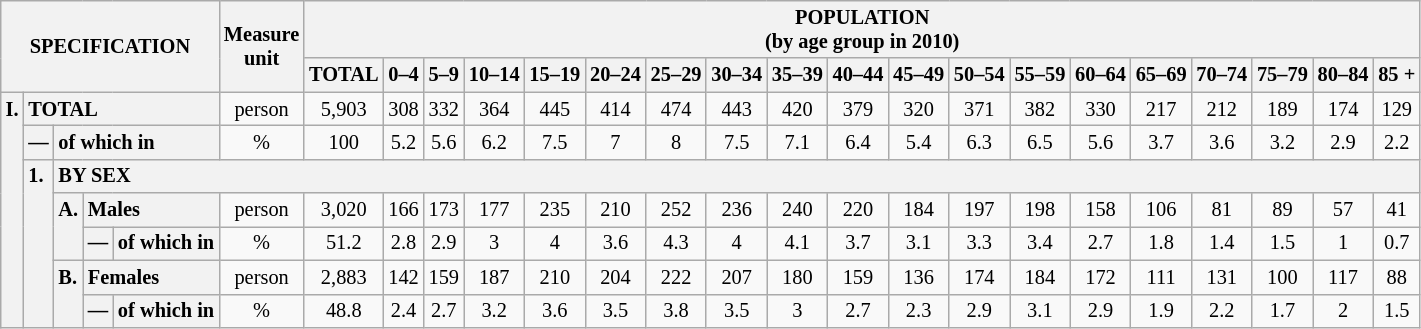<table class="wikitable" style="font-size:85%; text-align:center">
<tr>
<th rowspan="2" colspan="5">SPECIFICATION</th>
<th rowspan="2">Measure<br> unit</th>
<th colspan="20" rowspan="1">POPULATION<br> (by age group in 2010)</th>
</tr>
<tr>
<th>TOTAL</th>
<th>0–4</th>
<th>5–9</th>
<th>10–14</th>
<th>15–19</th>
<th>20–24</th>
<th>25–29</th>
<th>30–34</th>
<th>35–39</th>
<th>40–44</th>
<th>45–49</th>
<th>50–54</th>
<th>55–59</th>
<th>60–64</th>
<th>65–69</th>
<th>70–74</th>
<th>75–79</th>
<th>80–84</th>
<th>85 +</th>
</tr>
<tr>
<th style="text-align:left" valign="top" rowspan="7">I.</th>
<th style="text-align:left" colspan="4">TOTAL</th>
<td>person</td>
<td>5,903</td>
<td>308</td>
<td>332</td>
<td>364</td>
<td>445</td>
<td>414</td>
<td>474</td>
<td>443</td>
<td>420</td>
<td>379</td>
<td>320</td>
<td>371</td>
<td>382</td>
<td>330</td>
<td>217</td>
<td>212</td>
<td>189</td>
<td>174</td>
<td>129</td>
</tr>
<tr>
<th style="text-align:left" valign="top">—</th>
<th style="text-align:left" colspan="3">of which in</th>
<td>%</td>
<td>100</td>
<td>5.2</td>
<td>5.6</td>
<td>6.2</td>
<td>7.5</td>
<td>7</td>
<td>8</td>
<td>7.5</td>
<td>7.1</td>
<td>6.4</td>
<td>5.4</td>
<td>6.3</td>
<td>6.5</td>
<td>5.6</td>
<td>3.7</td>
<td>3.6</td>
<td>3.2</td>
<td>2.9</td>
<td>2.2</td>
</tr>
<tr>
<th style="text-align:left" valign="top" rowspan="5">1.</th>
<th style="text-align:left" colspan="23">BY SEX</th>
</tr>
<tr>
<th style="text-align:left" valign="top" rowspan="2">A.</th>
<th style="text-align:left" colspan="2">Males</th>
<td>person</td>
<td>3,020</td>
<td>166</td>
<td>173</td>
<td>177</td>
<td>235</td>
<td>210</td>
<td>252</td>
<td>236</td>
<td>240</td>
<td>220</td>
<td>184</td>
<td>197</td>
<td>198</td>
<td>158</td>
<td>106</td>
<td>81</td>
<td>89</td>
<td>57</td>
<td>41</td>
</tr>
<tr>
<th style="text-align:left" valign="top">—</th>
<th style="text-align:left" colspan="1">of which in</th>
<td>%</td>
<td>51.2</td>
<td>2.8</td>
<td>2.9</td>
<td>3</td>
<td>4</td>
<td>3.6</td>
<td>4.3</td>
<td>4</td>
<td>4.1</td>
<td>3.7</td>
<td>3.1</td>
<td>3.3</td>
<td>3.4</td>
<td>2.7</td>
<td>1.8</td>
<td>1.4</td>
<td>1.5</td>
<td>1</td>
<td>0.7</td>
</tr>
<tr>
<th style="text-align:left" valign="top" rowspan="2">B.</th>
<th style="text-align:left" colspan="2">Females</th>
<td>person</td>
<td>2,883</td>
<td>142</td>
<td>159</td>
<td>187</td>
<td>210</td>
<td>204</td>
<td>222</td>
<td>207</td>
<td>180</td>
<td>159</td>
<td>136</td>
<td>174</td>
<td>184</td>
<td>172</td>
<td>111</td>
<td>131</td>
<td>100</td>
<td>117</td>
<td>88</td>
</tr>
<tr>
<th style="text-align:left" valign="top">—</th>
<th style="text-align:left" colspan="1">of which in</th>
<td>%</td>
<td>48.8</td>
<td>2.4</td>
<td>2.7</td>
<td>3.2</td>
<td>3.6</td>
<td>3.5</td>
<td>3.8</td>
<td>3.5</td>
<td>3</td>
<td>2.7</td>
<td>2.3</td>
<td>2.9</td>
<td>3.1</td>
<td>2.9</td>
<td>1.9</td>
<td>2.2</td>
<td>1.7</td>
<td>2</td>
<td>1.5</td>
</tr>
</table>
